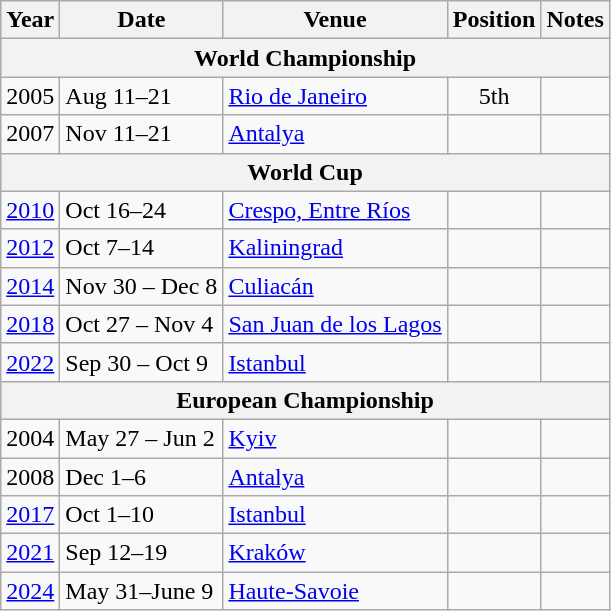<table class="wikitable">
<tr>
<th>Year</th>
<th>Date</th>
<th>Venue</th>
<th>Position</th>
<th>Notes</th>
</tr>
<tr>
<th colspan=6><strong>World Championship</strong></th>
</tr>
<tr>
<td>2005</td>
<td>Aug 11–21</td>
<td> <a href='#'>Rio de Janeiro</a></td>
<td align=center>5th</td>
<td></td>
</tr>
<tr>
<td>2007</td>
<td>Nov 11–21</td>
<td> <a href='#'>Antalya</a></td>
<td align=center></td>
<td></td>
</tr>
<tr>
<th colspan=6><strong>World Cup</strong></th>
</tr>
<tr>
<td><a href='#'>2010</a></td>
<td>Oct 16–24</td>
<td> <a href='#'>Crespo, Entre Ríos</a></td>
<td align=center></td>
<td></td>
</tr>
<tr>
<td><a href='#'>2012</a></td>
<td>Oct 7–14</td>
<td> <a href='#'>Kaliningrad</a></td>
<td align=center></td>
<td></td>
</tr>
<tr>
<td><a href='#'>2014</a></td>
<td>Nov 30 – Dec 8</td>
<td> <a href='#'>Culiacán</a></td>
<td align=center></td>
<td></td>
</tr>
<tr>
<td><a href='#'>2018</a></td>
<td>Oct 27 – Nov 4</td>
<td> <a href='#'>San Juan de los Lagos</a></td>
<td align=center></td>
<td></td>
</tr>
<tr>
<td><a href='#'>2022</a></td>
<td>Sep 30 – Oct 9</td>
<td> <a href='#'>Istanbul</a></td>
<td align=center></td>
<td></td>
</tr>
<tr>
<th colspan=6><strong>European Championship</strong></th>
</tr>
<tr>
<td>2004</td>
<td>May 27 – Jun 2</td>
<td> <a href='#'>Kyiv</a></td>
<td align=center></td>
<td></td>
</tr>
<tr>
<td>2008</td>
<td>Dec 1–6</td>
<td> <a href='#'>Antalya</a></td>
<td align=center></td>
<td></td>
</tr>
<tr>
<td><a href='#'>2017</a></td>
<td>Oct 1–10</td>
<td> <a href='#'>Istanbul</a></td>
<td align=center></td>
<td></td>
</tr>
<tr>
<td><a href='#'>2021</a></td>
<td>Sep 12–19</td>
<td> <a href='#'>Kraków</a></td>
<td align=center></td>
<td></td>
</tr>
<tr>
<td><a href='#'>2024</a></td>
<td>May 31–June 9</td>
<td> <a href='#'>Haute-Savoie</a></td>
<td align=center></td>
<td></td>
</tr>
</table>
